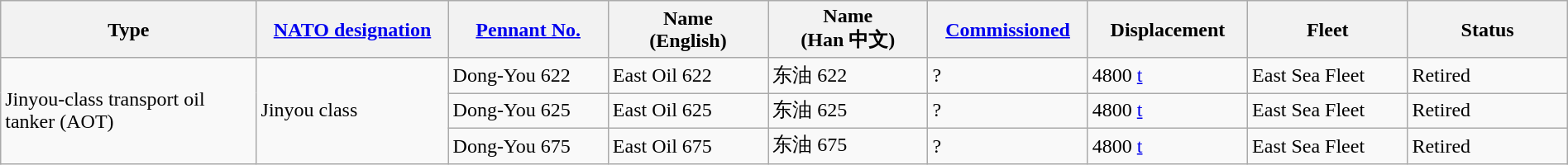<table class="wikitable sortable"  style="margin:auto; width:100%;">
<tr>
<th style="text-align:center; width:16%;">Type</th>
<th style="text-align:center; width:12%;"><a href='#'>NATO designation</a></th>
<th style="text-align:center; width:10%;"><a href='#'>Pennant No.</a></th>
<th style="text-align:center; width:10%;">Name<br>(English)</th>
<th style="text-align:center; width:10%;">Name<br>(Han 中文)</th>
<th style="text-align:center; width:10%;"><a href='#'>Commissioned</a></th>
<th style="text-align:center; width:10%;">Displacement</th>
<th style="text-align:center; width:10%;">Fleet</th>
<th style="text-align:center; width:10%;">Status</th>
</tr>
<tr>
<td rowspan="3">Jinyou-class transport oil tanker (AOT)</td>
<td rowspan="3">Jinyou class</td>
<td>Dong-You 622</td>
<td>East Oil 622</td>
<td>东油 622</td>
<td>?</td>
<td>4800 <a href='#'>t</a></td>
<td>East Sea Fleet</td>
<td><span>Retired</span></td>
</tr>
<tr>
<td>Dong-You 625</td>
<td>East Oil 625</td>
<td>东油 625</td>
<td>?</td>
<td>4800 <a href='#'>t</a></td>
<td>East Sea Fleet</td>
<td><span>Retired</span></td>
</tr>
<tr>
<td>Dong-You 675</td>
<td>East Oil 675</td>
<td>东油 675</td>
<td>?</td>
<td>4800 <a href='#'>t</a></td>
<td>East Sea Fleet</td>
<td><span>Retired</span></td>
</tr>
</table>
